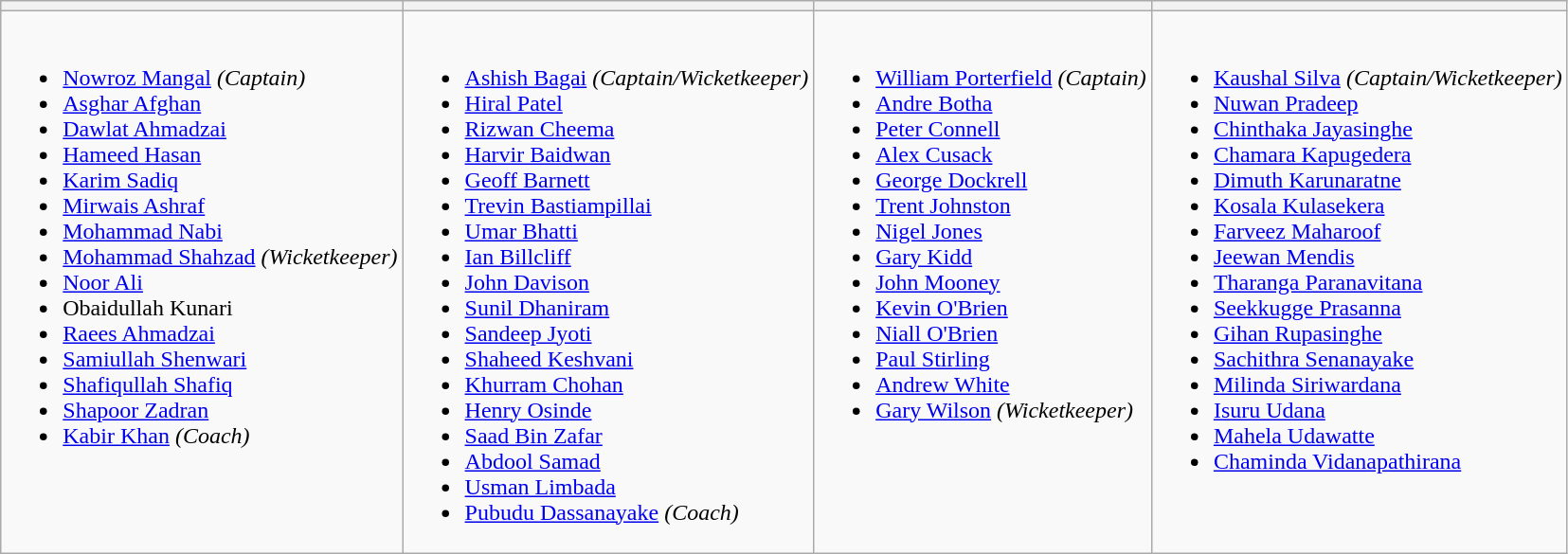<table class="wikitable">
<tr>
<th></th>
<th></th>
<th></th>
<th></th>
</tr>
<tr>
<td valign=top><br><ul><li><a href='#'>Nowroz Mangal</a> <em>(Captain)</em></li><li><a href='#'>Asghar Afghan</a></li><li><a href='#'>Dawlat Ahmadzai</a></li><li><a href='#'>Hameed Hasan</a></li><li><a href='#'>Karim Sadiq</a></li><li><a href='#'>Mirwais Ashraf</a></li><li><a href='#'>Mohammad Nabi</a></li><li><a href='#'>Mohammad Shahzad</a> <em>(Wicketkeeper)</em></li><li><a href='#'>Noor Ali</a></li><li>Obaidullah Kunari</li><li><a href='#'>Raees Ahmadzai</a></li><li><a href='#'>Samiullah Shenwari</a></li><li><a href='#'>Shafiqullah Shafiq</a></li><li><a href='#'>Shapoor Zadran</a></li><li><a href='#'>Kabir Khan</a> <em>(Coach)</em></li></ul></td>
<td valign=top><br><ul><li><a href='#'>Ashish Bagai</a> <em>(Captain/Wicketkeeper)</em></li><li><a href='#'>Hiral Patel</a></li><li><a href='#'>Rizwan Cheema</a></li><li><a href='#'>Harvir Baidwan</a></li><li><a href='#'>Geoff Barnett</a></li><li><a href='#'>Trevin Bastiampillai</a></li><li><a href='#'>Umar Bhatti</a></li><li><a href='#'>Ian Billcliff</a></li><li><a href='#'>John Davison</a></li><li><a href='#'>Sunil Dhaniram</a></li><li><a href='#'>Sandeep Jyoti</a></li><li><a href='#'>Shaheed Keshvani</a></li><li><a href='#'>Khurram Chohan</a></li><li><a href='#'>Henry Osinde</a></li><li><a href='#'>Saad Bin Zafar</a></li><li><a href='#'>Abdool Samad</a></li><li><a href='#'>Usman Limbada</a></li><li><a href='#'>Pubudu Dassanayake</a> <em>(Coach)</em></li></ul></td>
<td valign=top><br><ul><li><a href='#'>William Porterfield</a> <em>(Captain)</em></li><li><a href='#'>Andre Botha</a></li><li><a href='#'>Peter Connell</a></li><li><a href='#'>Alex Cusack</a></li><li><a href='#'>George Dockrell</a></li><li><a href='#'>Trent Johnston</a></li><li><a href='#'>Nigel Jones</a></li><li><a href='#'>Gary Kidd</a></li><li><a href='#'>John Mooney</a></li><li><a href='#'>Kevin O'Brien</a></li><li><a href='#'>Niall O'Brien</a></li><li><a href='#'>Paul Stirling</a></li><li><a href='#'>Andrew White</a></li><li><a href='#'>Gary Wilson</a> <em>(Wicketkeeper)</em></li></ul></td>
<td valign=top><br><ul><li><a href='#'>Kaushal Silva</a> <em>(Captain/Wicketkeeper)</em></li><li><a href='#'>Nuwan Pradeep</a></li><li><a href='#'>Chinthaka Jayasinghe</a></li><li><a href='#'>Chamara Kapugedera</a></li><li><a href='#'>Dimuth Karunaratne</a></li><li><a href='#'>Kosala Kulasekera</a></li><li><a href='#'>Farveez Maharoof</a></li><li><a href='#'>Jeewan Mendis</a></li><li><a href='#'>Tharanga Paranavitana</a></li><li><a href='#'>Seekkugge Prasanna</a></li><li><a href='#'>Gihan Rupasinghe</a></li><li><a href='#'>Sachithra Senanayake</a></li><li><a href='#'>Milinda Siriwardana</a></li><li><a href='#'>Isuru Udana</a></li><li><a href='#'>Mahela Udawatte</a></li><li><a href='#'>Chaminda Vidanapathirana</a></li></ul></td>
</tr>
</table>
